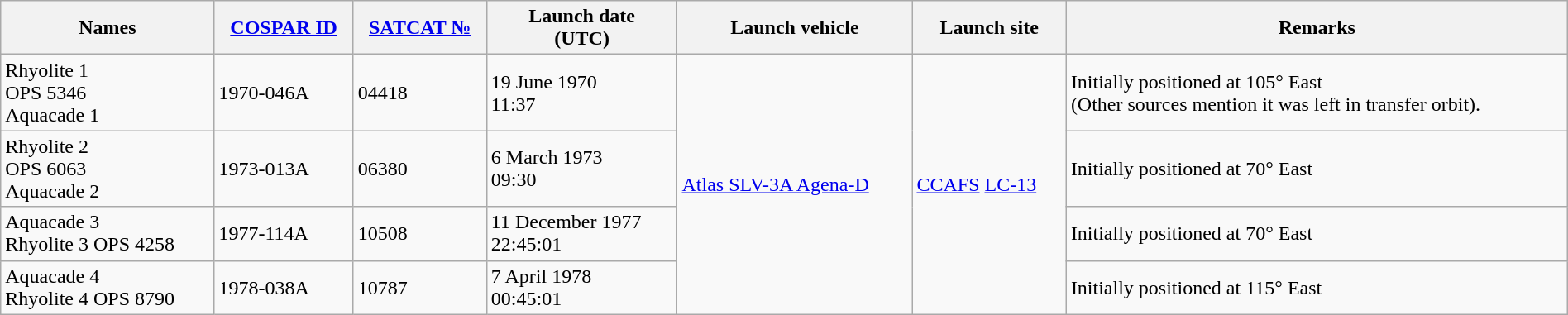<table class="wikitable" style="width:100%;">
<tr>
<th>Names</th>
<th><a href='#'>COSPAR ID</a></th>
<th><a href='#'>SATCAT №</a></th>
<th>Launch date<br>(UTC)</th>
<th>Launch vehicle</th>
<th>Launch site</th>
<th>Remarks</th>
</tr>
<tr>
<td>Rhyolite 1<br>OPS 5346<br>Aquacade 1</td>
<td>1970-046A</td>
<td>04418</td>
<td>19 June 1970<br>11:37</td>
<td rowspan="4"><a href='#'>Atlas SLV-3A Agena-D</a></td>
<td rowspan="4"><a href='#'>CCAFS</a> <a href='#'>LC-13</a></td>
<td>Initially positioned at 105° East<br>(Other sources mention it was left in transfer orbit).</td>
</tr>
<tr>
<td>Rhyolite 2<br>OPS 6063<br>Aquacade 2</td>
<td>1973-013A</td>
<td>06380</td>
<td>6 March 1973<br>09:30</td>
<td>Initially positioned at 70° East</td>
</tr>
<tr>
<td>Aquacade 3<br>Rhyolite 3
OPS 4258</td>
<td>1977-114A</td>
<td>10508</td>
<td>11 December 1977<br>22:45:01</td>
<td>Initially positioned at 70° East</td>
</tr>
<tr>
<td>Aquacade 4<br>Rhyolite 4
OPS 8790</td>
<td>1978-038A</td>
<td>10787</td>
<td>7 April 1978<br>00:45:01</td>
<td>Initially positioned at 115° East</td>
</tr>
</table>
